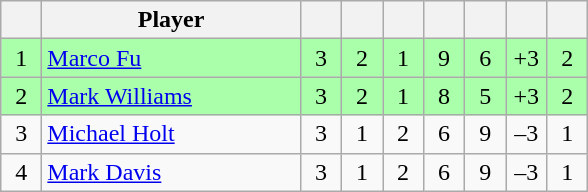<table class="wikitable" style="text-align: center;">
<tr>
<th width=20></th>
<th width=165>Player</th>
<th width=20></th>
<th width=20></th>
<th width=20></th>
<th width=20></th>
<th width=20></th>
<th width=20></th>
<th width=20></th>
</tr>
<tr style="background:#aaffaa;">
<td>1</td>
<td style="text-align:left;"> <a href='#'>Marco Fu</a></td>
<td>3</td>
<td>2</td>
<td>1</td>
<td>9</td>
<td>6</td>
<td>+3</td>
<td>2</td>
</tr>
<tr style="background:#aaffaa;">
<td>2</td>
<td style="text-align:left;"> <a href='#'>Mark Williams</a></td>
<td>3</td>
<td>2</td>
<td>1</td>
<td>8</td>
<td>5</td>
<td>+3</td>
<td>2</td>
</tr>
<tr>
<td>3</td>
<td style="text-align:left;"> <a href='#'>Michael Holt</a></td>
<td>3</td>
<td>1</td>
<td>2</td>
<td>6</td>
<td>9</td>
<td>–3</td>
<td>1</td>
</tr>
<tr>
<td>4</td>
<td style="text-align:left;"> <a href='#'>Mark Davis</a></td>
<td>3</td>
<td>1</td>
<td>2</td>
<td>6</td>
<td>9</td>
<td>–3</td>
<td>1</td>
</tr>
</table>
